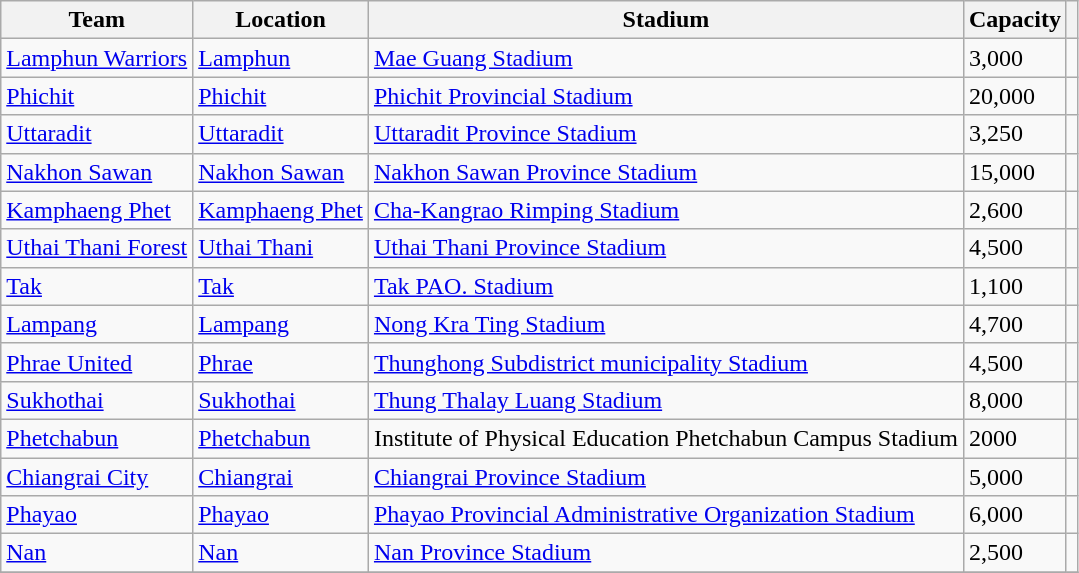<table class="wikitable sortable">
<tr>
<th>Team</th>
<th>Location</th>
<th>Stadium</th>
<th>Capacity</th>
<th class="unsortable"></th>
</tr>
<tr>
<td><a href='#'>Lamphun Warriors</a></td>
<td><a href='#'>Lamphun</a></td>
<td><a href='#'>Mae Guang Stadium</a></td>
<td>3,000</td>
<td></td>
</tr>
<tr>
<td><a href='#'>Phichit</a></td>
<td><a href='#'>Phichit</a></td>
<td><a href='#'>Phichit Provincial Stadium</a></td>
<td>20,000</td>
<td></td>
</tr>
<tr>
<td><a href='#'>Uttaradit</a></td>
<td><a href='#'>Uttaradit</a></td>
<td><a href='#'>Uttaradit Province Stadium</a></td>
<td>3,250</td>
<td></td>
</tr>
<tr>
<td><a href='#'>Nakhon Sawan</a></td>
<td><a href='#'>Nakhon Sawan</a></td>
<td><a href='#'>Nakhon Sawan Province Stadium</a></td>
<td>15,000</td>
<td></td>
</tr>
<tr>
<td><a href='#'>Kamphaeng Phet</a></td>
<td><a href='#'>Kamphaeng Phet</a></td>
<td><a href='#'>Cha-Kangrao Rimping Stadium</a></td>
<td>2,600</td>
<td></td>
</tr>
<tr>
<td><a href='#'>Uthai Thani Forest</a></td>
<td><a href='#'>Uthai Thani</a></td>
<td><a href='#'>Uthai Thani Province Stadium</a></td>
<td>4,500</td>
<td></td>
</tr>
<tr>
<td><a href='#'>Tak</a></td>
<td><a href='#'>Tak</a></td>
<td><a href='#'>Tak PAO. Stadium</a></td>
<td>1,100</td>
<td></td>
</tr>
<tr>
<td><a href='#'>Lampang</a></td>
<td><a href='#'>Lampang</a></td>
<td><a href='#'>Nong Kra Ting Stadium</a></td>
<td>4,700</td>
<td></td>
</tr>
<tr>
<td><a href='#'>Phrae United</a></td>
<td><a href='#'>Phrae</a></td>
<td><a href='#'>Thunghong Subdistrict municipality Stadium</a></td>
<td>4,500</td>
<td></td>
</tr>
<tr>
<td><a href='#'>Sukhothai</a></td>
<td><a href='#'>Sukhothai</a></td>
<td><a href='#'>Thung Thalay Luang Stadium</a></td>
<td>8,000</td>
<td></td>
</tr>
<tr>
<td><a href='#'>Phetchabun</a></td>
<td><a href='#'>Phetchabun</a></td>
<td>Institute of Physical Education Phetchabun Campus Stadium</td>
<td>2000</td>
<td></td>
</tr>
<tr>
<td><a href='#'>Chiangrai City</a></td>
<td><a href='#'>Chiangrai</a></td>
<td><a href='#'>Chiangrai Province Stadium</a></td>
<td>5,000</td>
<td></td>
</tr>
<tr>
<td><a href='#'>Phayao</a></td>
<td><a href='#'>Phayao</a></td>
<td><a href='#'>Phayao Provincial Administrative Organization Stadium</a></td>
<td>6,000</td>
<td></td>
</tr>
<tr>
<td><a href='#'>Nan</a></td>
<td><a href='#'>Nan</a></td>
<td><a href='#'>Nan Province Stadium</a></td>
<td>2,500</td>
<td></td>
</tr>
<tr>
</tr>
</table>
